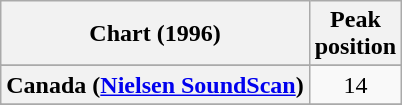<table class="wikitable sortable plainrowheaders" style="text-align:center">
<tr>
<th scope="col">Chart (1996)</th>
<th scope="col">Peak<br>position</th>
</tr>
<tr>
</tr>
<tr>
<th scope="row">Canada (<a href='#'>Nielsen SoundScan</a>)</th>
<td align="center">14</td>
</tr>
<tr>
</tr>
<tr>
</tr>
<tr>
</tr>
<tr>
</tr>
<tr>
</tr>
<tr>
</tr>
<tr>
</tr>
<tr>
</tr>
</table>
